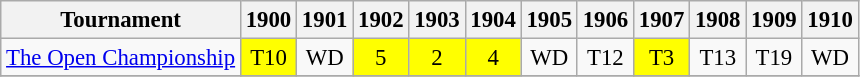<table class="wikitable" style="font-size:95%;text-align:center;">
<tr>
<th>Tournament</th>
<th>1900</th>
<th>1901</th>
<th>1902</th>
<th>1903</th>
<th>1904</th>
<th>1905</th>
<th>1906</th>
<th>1907</th>
<th>1908</th>
<th>1909</th>
<th>1910</th>
</tr>
<tr>
<td align=left><a href='#'>The Open Championship</a></td>
<td style="background:yellow;">T10</td>
<td>WD</td>
<td style="background:yellow;">5</td>
<td style="background:yellow;">2</td>
<td style="background:yellow;">4</td>
<td>WD</td>
<td>T12</td>
<td style="background:yellow;">T3</td>
<td>T13</td>
<td>T19</td>
<td>WD</td>
</tr>
<tr>
</tr>
</table>
